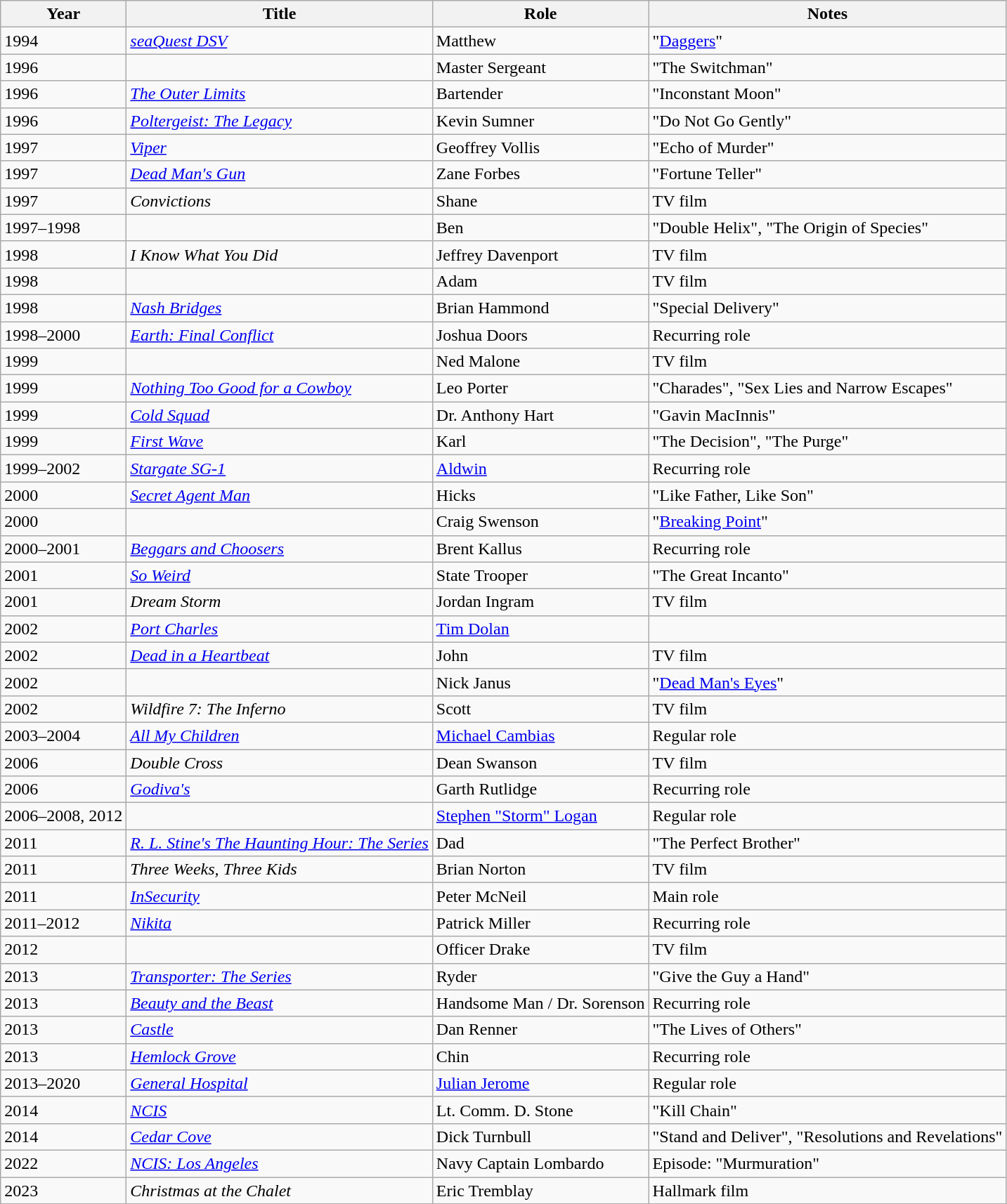<table class="wikitable sortable">
<tr>
<th>Year</th>
<th>Title</th>
<th>Role</th>
<th class="unsortable">Notes</th>
</tr>
<tr>
<td>1994</td>
<td><em><a href='#'>seaQuest DSV</a></em></td>
<td>Matthew</td>
<td>"<a href='#'>Daggers</a>"</td>
</tr>
<tr>
<td>1996</td>
<td><em></em></td>
<td>Master Sergeant</td>
<td>"The Switchman"</td>
</tr>
<tr>
<td>1996</td>
<td data-sort-value="Outer Limits, The"><em><a href='#'>The Outer Limits</a></em></td>
<td>Bartender</td>
<td>"Inconstant Moon"</td>
</tr>
<tr>
<td>1996</td>
<td><em><a href='#'>Poltergeist: The Legacy</a></em></td>
<td>Kevin Sumner</td>
<td>"Do Not Go Gently"</td>
</tr>
<tr>
<td>1997</td>
<td><em><a href='#'>Viper</a></em></td>
<td>Geoffrey Vollis</td>
<td>"Echo of Murder"</td>
</tr>
<tr>
<td>1997</td>
<td><em><a href='#'>Dead Man's Gun</a></em></td>
<td>Zane Forbes</td>
<td>"Fortune Teller"</td>
</tr>
<tr>
<td>1997</td>
<td><em>Convictions</em></td>
<td>Shane</td>
<td>TV film</td>
</tr>
<tr>
<td>1997–1998</td>
<td><em></em></td>
<td>Ben</td>
<td>"Double Helix", "The Origin of Species"</td>
</tr>
<tr>
<td>1998</td>
<td><em>I Know What You Did</em></td>
<td>Jeffrey Davenport</td>
<td>TV film</td>
</tr>
<tr>
<td>1998</td>
<td><em></em></td>
<td>Adam</td>
<td>TV film</td>
</tr>
<tr>
<td>1998</td>
<td><em><a href='#'>Nash Bridges</a></em></td>
<td>Brian Hammond</td>
<td>"Special Delivery"</td>
</tr>
<tr>
<td>1998–2000</td>
<td><em><a href='#'>Earth: Final Conflict</a></em></td>
<td>Joshua Doors</td>
<td>Recurring role</td>
</tr>
<tr>
<td>1999</td>
<td><em></em></td>
<td>Ned Malone</td>
<td>TV film</td>
</tr>
<tr>
<td>1999</td>
<td><em><a href='#'>Nothing Too Good for a Cowboy</a></em></td>
<td>Leo Porter</td>
<td>"Charades", "Sex Lies and Narrow Escapes"</td>
</tr>
<tr>
<td>1999</td>
<td><em><a href='#'>Cold Squad</a></em></td>
<td>Dr. Anthony Hart</td>
<td>"Gavin MacInnis"</td>
</tr>
<tr>
<td>1999</td>
<td><em><a href='#'>First Wave</a></em></td>
<td>Karl</td>
<td>"The Decision", "The Purge"</td>
</tr>
<tr>
<td>1999–2002</td>
<td><em><a href='#'>Stargate SG-1</a></em></td>
<td><a href='#'>Aldwin</a></td>
<td>Recurring role</td>
</tr>
<tr>
<td>2000</td>
<td><em><a href='#'>Secret Agent Man</a></em></td>
<td>Hicks</td>
<td>"Like Father, Like Son"</td>
</tr>
<tr>
<td>2000</td>
<td><em></em></td>
<td>Craig Swenson</td>
<td>"<a href='#'>Breaking Point</a>"</td>
</tr>
<tr>
<td>2000–2001</td>
<td><em><a href='#'>Beggars and Choosers</a></em></td>
<td>Brent Kallus</td>
<td>Recurring role</td>
</tr>
<tr>
<td>2001</td>
<td><em><a href='#'>So Weird</a></em></td>
<td>State Trooper</td>
<td>"The Great Incanto"</td>
</tr>
<tr>
<td>2001</td>
<td><em>Dream Storm</em></td>
<td>Jordan Ingram</td>
<td>TV film</td>
</tr>
<tr>
<td>2002</td>
<td><em><a href='#'>Port Charles</a></em></td>
<td><a href='#'>Tim Dolan</a></td>
</tr>
<tr>
<td>2002</td>
<td><em><a href='#'>Dead in a Heartbeat</a></em></td>
<td>John</td>
<td>TV film</td>
</tr>
<tr>
<td>2002</td>
<td><em></em></td>
<td>Nick Janus</td>
<td>"<a href='#'>Dead Man's Eyes</a>"</td>
</tr>
<tr>
<td>2002</td>
<td><em>Wildfire 7: The Inferno</em></td>
<td>Scott</td>
<td>TV film</td>
</tr>
<tr>
<td>2003–2004</td>
<td><em><a href='#'>All My Children</a></em></td>
<td><a href='#'>Michael Cambias</a></td>
<td>Regular role</td>
</tr>
<tr>
<td>2006</td>
<td><em>Double Cross</em></td>
<td>Dean Swanson</td>
<td>TV film</td>
</tr>
<tr>
<td>2006</td>
<td><em><a href='#'>Godiva's</a></em></td>
<td>Garth Rutlidge</td>
<td>Recurring role</td>
</tr>
<tr>
<td>2006–2008, 2012</td>
<td><em></em></td>
<td><a href='#'>Stephen "Storm" Logan</a></td>
<td>Regular role</td>
</tr>
<tr>
<td>2011</td>
<td><em><a href='#'>R. L. Stine's The Haunting Hour: The Series</a></em></td>
<td>Dad</td>
<td>"The Perfect Brother"</td>
</tr>
<tr>
<td>2011</td>
<td><em>Three Weeks, Three Kids</em></td>
<td>Brian Norton</td>
<td>TV film</td>
</tr>
<tr>
<td>2011</td>
<td><em><a href='#'>InSecurity</a></em></td>
<td>Peter McNeil</td>
<td>Main role</td>
</tr>
<tr>
<td>2011–2012</td>
<td><em><a href='#'>Nikita</a></em></td>
<td>Patrick Miller</td>
<td>Recurring role</td>
</tr>
<tr>
<td>2012</td>
<td><em></em></td>
<td>Officer Drake</td>
<td>TV film</td>
</tr>
<tr>
<td>2013</td>
<td><em><a href='#'>Transporter: The Series</a></em></td>
<td>Ryder</td>
<td>"Give the Guy a Hand"</td>
</tr>
<tr>
<td>2013</td>
<td><em><a href='#'>Beauty and the Beast</a></em></td>
<td>Handsome Man / Dr. Sorenson</td>
<td>Recurring role</td>
</tr>
<tr>
<td>2013</td>
<td><em><a href='#'>Castle</a></em></td>
<td>Dan Renner</td>
<td>"The Lives of Others"</td>
</tr>
<tr>
<td>2013</td>
<td><em><a href='#'>Hemlock Grove</a></em></td>
<td>Chin</td>
<td>Recurring role</td>
</tr>
<tr>
<td>2013–2020</td>
<td><em><a href='#'>General Hospital</a></em></td>
<td><a href='#'>Julian Jerome</a></td>
<td>Regular role</td>
</tr>
<tr>
<td>2014</td>
<td><em><a href='#'>NCIS</a></em></td>
<td>Lt. Comm. D. Stone</td>
<td>"Kill Chain"</td>
</tr>
<tr>
<td>2014</td>
<td><em><a href='#'>Cedar Cove</a></em></td>
<td>Dick Turnbull</td>
<td>"Stand and Deliver", "Resolutions and Revelations"</td>
</tr>
<tr>
<td>2022</td>
<td><em><a href='#'>NCIS: Los Angeles</a></em></td>
<td>Navy Captain Lombardo</td>
<td>Episode: "Murmuration"</td>
</tr>
<tr>
<td>2023</td>
<td><em>Christmas at the Chalet</em></td>
<td>Eric Tremblay</td>
<td>Hallmark film</td>
</tr>
</table>
